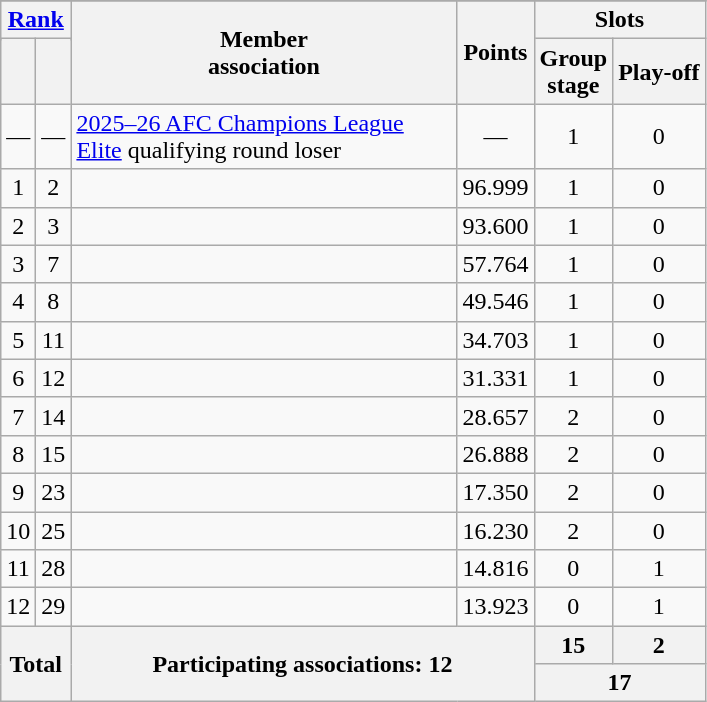<table class="wikitable" style="text-align:center">
<tr>
</tr>
<tr>
<th colspan=2 rowspan=2><a href='#'>Rank</a></th>
<th rowspan=3 width=250>Member<br>association</th>
<th rowspan=3>Points</th>
<th colspan=3>Slots</th>
</tr>
<tr>
<th rowspan=2>Group<br>stage</th>
<th rowspan=2>Play-off</th>
</tr>
<tr>
<th></th>
<th></th>
</tr>
<tr bgcolor=>
<td>—</td>
<td>—</td>
<td align=left><a href='#'>2025–26 AFC Champions League Elite</a> qualifying round loser</td>
<td>—</td>
<td>1</td>
<td>0</td>
</tr>
<tr bgcolor=>
<td>1</td>
<td>2</td>
<td align=left></td>
<td>96.999</td>
<td>1</td>
<td>0</td>
</tr>
<tr bgcolor=>
<td>2</td>
<td>3</td>
<td align=left></td>
<td>93.600</td>
<td>1</td>
<td>0</td>
</tr>
<tr bgcolor=>
<td>3</td>
<td>7</td>
<td align=left></td>
<td>57.764</td>
<td>1</td>
<td>0</td>
</tr>
<tr bgcolor=>
<td>4</td>
<td>8</td>
<td align=left></td>
<td>49.546</td>
<td>1</td>
<td>0</td>
</tr>
<tr bgcolor=>
<td>5</td>
<td>11</td>
<td align=left></td>
<td>34.703</td>
<td>1</td>
<td>0</td>
</tr>
<tr bgcolor=>
<td>6</td>
<td>12</td>
<td align=left></td>
<td>31.331</td>
<td>1</td>
<td>0</td>
</tr>
<tr bgcolor=>
<td>7</td>
<td>14</td>
<td align=left></td>
<td>28.657</td>
<td>2</td>
<td>0</td>
</tr>
<tr bgcolor=>
<td>8</td>
<td>15</td>
<td align=left></td>
<td>26.888</td>
<td>2</td>
<td>0</td>
</tr>
<tr bgcolor=>
<td>9</td>
<td>23</td>
<td align=left></td>
<td>17.350</td>
<td>2</td>
<td>0</td>
</tr>
<tr bgcolor=>
<td>10</td>
<td>25</td>
<td align=left></td>
<td>16.230</td>
<td>2</td>
<td>0</td>
</tr>
<tr bgcolor=>
<td>11</td>
<td>28</td>
<td align=left></td>
<td>14.816</td>
<td>0</td>
<td>1</td>
</tr>
<tr bgcolor=>
<td>12</td>
<td>29</td>
<td align=left></td>
<td>13.923</td>
<td>0</td>
<td>1</td>
</tr>
<tr>
<th colspan=2 rowspan=2>Total</th>
<th colspan=2 rowspan=2>Participating associations: 12</th>
<th>15</th>
<th>2</th>
</tr>
<tr>
<th colspan=2>17</th>
</tr>
</table>
